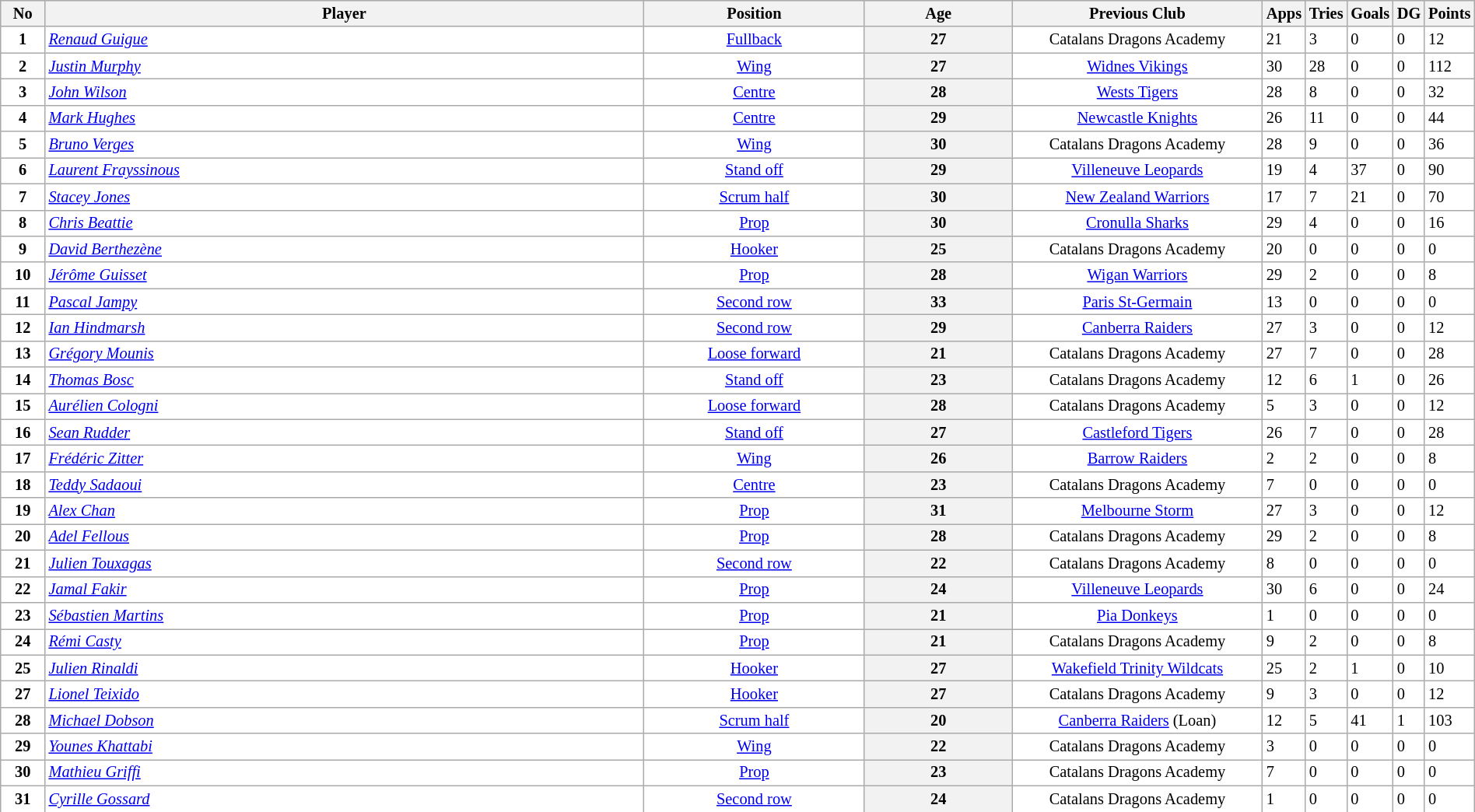<table class="wikitable sortable"  style="width:100%; font-size:85%;">
<tr style="background:#efefef;">
<th width=3%>No</th>
<th !width=47%>Player</th>
<th width=15%>Position</th>
<th width=1%>Age</th>
<th width=17%>Previous Club</th>
<th style="width:20px;">Apps</th>
<th style="width:20px;">Tries</th>
<th style="width:20px;">Goals</th>
<th style="width:20px;">DG</th>
<th style="width:20px;">Points</th>
</tr>
<tr style="background:#fff;">
<td align=center><strong>1</strong></td>
<td><em><a href='#'>Renaud Guigue</a></em></td>
<td align=center><a href='#'>Fullback</a></td>
<th width=10%>27</th>
<td align=center>Catalans Dragons Academy</td>
<td align=centre>21</td>
<td align=centre>3</td>
<td align=centre>0</td>
<td align=centre>0</td>
<td align=centre>12</td>
</tr>
<tr style="background:#fff;">
<td align=center><strong>2</strong></td>
<td><em><a href='#'>Justin Murphy</a></em></td>
<td align=center><a href='#'>Wing</a></td>
<th width=10%>27</th>
<td align=center><a href='#'>Widnes Vikings</a></td>
<td align=centre>30</td>
<td align=centre>28</td>
<td align=centre>0</td>
<td align=centre>0</td>
<td align=centre>112</td>
</tr>
<tr style="background:#fff;">
<td align=center><strong>3</strong></td>
<td><em><a href='#'>John Wilson</a></em></td>
<td align=center><a href='#'>Centre</a></td>
<th width=10%>28</th>
<td align=center><a href='#'>Wests Tigers</a></td>
<td align=centre>28</td>
<td align=centre>8</td>
<td align=centre>0</td>
<td align=centre>0</td>
<td align=centre>32</td>
</tr>
<tr style="background:#fff;">
<td align=center><strong>4</strong></td>
<td><em><a href='#'>Mark Hughes</a></em></td>
<td align=center><a href='#'>Centre</a></td>
<th width=10%>29</th>
<td align=center><a href='#'>Newcastle Knights</a></td>
<td align=centre>26</td>
<td align=centre>11</td>
<td align=centre>0</td>
<td align=centre>0</td>
<td align=centre>44</td>
</tr>
<tr style="background:#fff;">
<td align=center><strong>5</strong></td>
<td><em><a href='#'>Bruno Verges</a></em></td>
<td align=center><a href='#'>Wing</a></td>
<th width=10%>30</th>
<td align=center>Catalans Dragons Academy</td>
<td align=centre>28</td>
<td align=centre>9</td>
<td align=centre>0</td>
<td align=centre>0</td>
<td align=centre>36</td>
</tr>
<tr style="background:#fff;">
<td align=center><strong>6</strong></td>
<td><em><a href='#'>Laurent Frayssinous</a></em></td>
<td align=center><a href='#'>Stand off</a></td>
<th width=10%>29</th>
<td align=center><a href='#'>Villeneuve Leopards</a></td>
<td align=centre>19</td>
<td align=centre>4</td>
<td align=centre>37</td>
<td align=centre>0</td>
<td align=centre>90</td>
</tr>
<tr style="background:#fff;">
<td align=center><strong>7</strong></td>
<td><em><a href='#'>Stacey Jones</a></em></td>
<td align=center><a href='#'>Scrum half</a></td>
<th width=10%>30</th>
<td align=center><a href='#'>New Zealand Warriors</a></td>
<td align=centre>17</td>
<td align=centre>7</td>
<td align=centre>21</td>
<td align=centre>0</td>
<td align=centre>70</td>
</tr>
<tr style="background:#fff;">
<td align=center><strong>8</strong></td>
<td><em><a href='#'>Chris Beattie</a></em></td>
<td align=center><a href='#'>Prop</a></td>
<th width=10%>30</th>
<td align=center><a href='#'>Cronulla Sharks</a></td>
<td align=centre>29</td>
<td align=centre>4</td>
<td align=centre>0</td>
<td align=centre>0</td>
<td align=centre>16</td>
</tr>
<tr style="background:#fff;">
<td align=center><strong>9</strong></td>
<td><em><a href='#'>David Berthezène</a></em></td>
<td align=center><a href='#'>Hooker</a></td>
<th width=10%>25</th>
<td align=center>Catalans Dragons Academy</td>
<td align=centre>20</td>
<td align=centre>0</td>
<td align=centre>0</td>
<td align=centre>0</td>
<td align=centre>0</td>
</tr>
<tr style="background:#fff;">
<td align=center><strong>10</strong></td>
<td><em><a href='#'>Jérôme Guisset</a></em></td>
<td align=center><a href='#'>Prop</a></td>
<th width=10%>28</th>
<td align=center><a href='#'>Wigan Warriors</a></td>
<td align=centre>29</td>
<td align=centre>2</td>
<td align=centre>0</td>
<td align=centre>0</td>
<td align=centre>8</td>
</tr>
<tr style="background:#fff;">
<td align=center><strong>11</strong></td>
<td><em><a href='#'>Pascal Jampy</a></em></td>
<td align=center><a href='#'>Second row</a></td>
<th width=10%>33</th>
<td align=center><a href='#'>Paris St-Germain</a></td>
<td align=centre>13</td>
<td align=centre>0</td>
<td align=centre>0</td>
<td align=centre>0</td>
<td align=centre>0</td>
</tr>
<tr style="background:#fff;">
<td align=center><strong>12</strong></td>
<td><em><a href='#'>Ian Hindmarsh</a></em></td>
<td align=center><a href='#'>Second row</a></td>
<th width=10%>29</th>
<td align=center><a href='#'>Canberra Raiders</a></td>
<td align=centre>27</td>
<td align=centre>3</td>
<td align=centre>0</td>
<td align=centre>0</td>
<td align=centre>12</td>
</tr>
<tr style="background:#fff;">
<td align=center><strong>13</strong></td>
<td><em><a href='#'>Grégory Mounis</a></em></td>
<td align=center><a href='#'>Loose forward</a></td>
<th width=10%>21</th>
<td align=center>Catalans Dragons Academy</td>
<td align=centre>27</td>
<td align=centre>7</td>
<td align=centre>0</td>
<td align=centre>0</td>
<td align=centre>28</td>
</tr>
<tr style="background:#fff;">
<td align=center><strong>14</strong></td>
<td><em><a href='#'>Thomas Bosc</a></em></td>
<td align=center><a href='#'>Stand off</a></td>
<th width=10%>23</th>
<td align=center>Catalans Dragons Academy</td>
<td align=centre>12</td>
<td align=centre>6</td>
<td align=centre>1</td>
<td align=centre>0</td>
<td align=centre>26</td>
</tr>
<tr style="background:#fff;">
<td align=center><strong>15</strong></td>
<td><em><a href='#'>Aurélien Cologni</a></em></td>
<td align=center><a href='#'>Loose forward</a></td>
<th width=10%>28</th>
<td align=center>Catalans Dragons Academy</td>
<td align=centre>5</td>
<td align=centre>3</td>
<td align=centre>0</td>
<td align=centre>0</td>
<td align=centre>12</td>
</tr>
<tr style="background:#fff;">
<td align=center><strong>16</strong></td>
<td><em><a href='#'>Sean Rudder</a></em></td>
<td align=center><a href='#'>Stand off</a></td>
<th width=10%>27</th>
<td align=center><a href='#'>Castleford Tigers</a></td>
<td align=centre>26</td>
<td align=centre>7</td>
<td align=centre>0</td>
<td align=centre>0</td>
<td align=centre>28</td>
</tr>
<tr style="background:#fff;">
<td align=center><strong>17</strong></td>
<td><em><a href='#'>Frédéric Zitter</a></em></td>
<td align=center><a href='#'>Wing</a></td>
<th width=10%>26</th>
<td align=center><a href='#'>Barrow Raiders</a></td>
<td align=centre>2</td>
<td align=centre>2</td>
<td align=centre>0</td>
<td align=centre>0</td>
<td align=centre>8</td>
</tr>
<tr style="background:#fff;">
<td align=center><strong>18</strong></td>
<td><em><a href='#'>Teddy Sadaoui</a></em></td>
<td align=center><a href='#'>Centre</a></td>
<th width=10%>23</th>
<td align=center>Catalans Dragons Academy</td>
<td align=centre>7</td>
<td align=centre>0</td>
<td align=centre>0</td>
<td align=centre>0</td>
<td align=centre>0</td>
</tr>
<tr style="background:#fff;">
<td align=center><strong>19</strong></td>
<td><em><a href='#'>Alex Chan</a></em></td>
<td align=center><a href='#'>Prop</a></td>
<th width=10%>31</th>
<td align=center><a href='#'>Melbourne Storm</a></td>
<td align=centre>27</td>
<td align=centre>3</td>
<td align=centre>0</td>
<td align=centre>0</td>
<td align=centre>12</td>
</tr>
<tr style="background:#fff;">
<td align=center><strong>20</strong></td>
<td><em><a href='#'>Adel Fellous</a></em></td>
<td align=center><a href='#'>Prop</a></td>
<th width=10%>28</th>
<td align=center>Catalans Dragons Academy</td>
<td align=centre>29</td>
<td align=centre>2</td>
<td align=centre>0</td>
<td align=centre>0</td>
<td align=centre>8</td>
</tr>
<tr style="background:#fff;">
<td align=center><strong>21</strong></td>
<td><em><a href='#'>Julien Touxagas</a></em></td>
<td align=center><a href='#'>Second row</a></td>
<th width=10%>22</th>
<td align=center>Catalans Dragons Academy</td>
<td align=centre>8</td>
<td align=centre>0</td>
<td align=centre>0</td>
<td align=centre>0</td>
<td align=centre>0</td>
</tr>
<tr style="background:#fff;">
<td align=center><strong>22</strong></td>
<td><em><a href='#'>Jamal Fakir</a></em></td>
<td align=center><a href='#'>Prop</a></td>
<th width=10%>24</th>
<td align=center><a href='#'>Villeneuve Leopards</a></td>
<td align=centre>30</td>
<td align=centre>6</td>
<td align=centre>0</td>
<td align=centre>0</td>
<td align=centre>24</td>
</tr>
<tr style="background:#fff;">
<td align=center><strong>23</strong></td>
<td><em><a href='#'>Sébastien Martins</a></em></td>
<td align=center><a href='#'>Prop</a></td>
<th width=10%>21</th>
<td align=center><a href='#'>Pia Donkeys</a></td>
<td align=centre>1</td>
<td align=centre>0</td>
<td align=centre>0</td>
<td align=centre>0</td>
<td align=centre>0</td>
</tr>
<tr style="background:#fff;">
<td align=center><strong>24</strong></td>
<td><em><a href='#'>Rémi Casty</a></em></td>
<td align=center><a href='#'>Prop</a></td>
<th width=10%>21</th>
<td align=center>Catalans Dragons Academy</td>
<td align=centre>9</td>
<td align=centre>2</td>
<td align=centre>0</td>
<td align=centre>0</td>
<td align=centre>8</td>
</tr>
<tr style="background:#fff;">
<td align=center><strong>25</strong></td>
<td><em><a href='#'>Julien Rinaldi</a></em></td>
<td align=center><a href='#'>Hooker</a></td>
<th width=10%>27</th>
<td align=center><a href='#'>Wakefield Trinity Wildcats</a></td>
<td align=centre>25</td>
<td align=centre>2</td>
<td align=centre>1</td>
<td align=centre>0</td>
<td align=centre>10</td>
</tr>
<tr style="background:#fff;">
<td align=center><strong>27</strong></td>
<td><em><a href='#'>Lionel Teixido</a></em></td>
<td align=center><a href='#'>Hooker</a></td>
<th width=10%>27</th>
<td align=center>Catalans Dragons Academy</td>
<td align=centre>9</td>
<td align=centre>3</td>
<td align=centre>0</td>
<td align=centre>0</td>
<td align=centre>12</td>
</tr>
<tr style="background:#fff;">
<td align=center><strong>28</strong></td>
<td><em><a href='#'>Michael Dobson</a></em></td>
<td align=center><a href='#'>Scrum half</a></td>
<th width=10%>20</th>
<td align=center><a href='#'>Canberra Raiders</a> (Loan)</td>
<td align=centre>12</td>
<td align=centre>5</td>
<td align=centre>41</td>
<td align=centre>1</td>
<td align=centre>103</td>
</tr>
<tr style="background:#fff;">
<td align=center><strong>29</strong></td>
<td><em><a href='#'>Younes Khattabi</a></em></td>
<td align=center><a href='#'>Wing</a></td>
<th width=10%>22</th>
<td align=center>Catalans Dragons Academy</td>
<td align=centre>3</td>
<td align=centre>0</td>
<td align=centre>0</td>
<td align=centre>0</td>
<td align=centre>0</td>
</tr>
<tr style="background:#fff;">
<td align=center><strong>30</strong></td>
<td><em><a href='#'>Mathieu Griffi</a></em></td>
<td align=center><a href='#'>Prop</a></td>
<th width=10%>23</th>
<td align=center>Catalans Dragons Academy</td>
<td align=centre>7</td>
<td align=centre>0</td>
<td align=centre>0</td>
<td align=centre>0</td>
<td align=centre>0</td>
</tr>
<tr style="background:#fff;">
<td align=center><strong>31</strong></td>
<td><em><a href='#'>Cyrille Gossard</a></em></td>
<td align=center><a href='#'>Second row</a></td>
<th width=10%>24</th>
<td align=center>Catalans Dragons Academy</td>
<td align=centre>1</td>
<td align=centre>0</td>
<td align=centre>0</td>
<td align=centre>0</td>
<td align=centre>0</td>
</tr>
</table>
